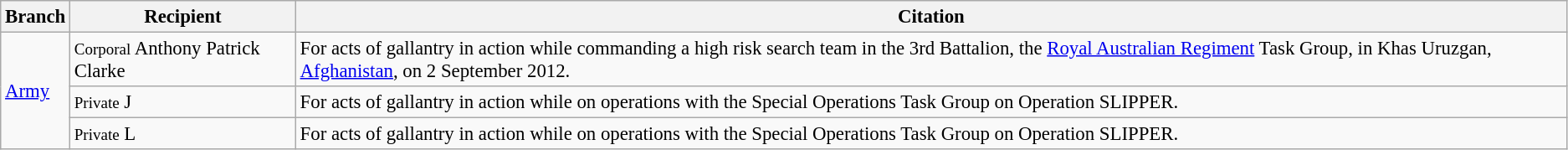<table class="wikitable" style="font-size:95%;">
<tr>
<th>Branch</th>
<th>Recipient</th>
<th>Citation</th>
</tr>
<tr>
<td rowspan="3"><a href='#'>Army</a></td>
<td><small>Corporal</small> Anthony Patrick Clarke</td>
<td>For acts of gallantry in action while commanding a high risk search team in the 3rd Battalion, the <a href='#'>Royal Australian Regiment</a> Task Group, in Khas Uruzgan, <a href='#'>Afghanistan</a>, on 2 September 2012.</td>
</tr>
<tr>
<td><small>Private</small> J</td>
<td>For acts of gallantry in action while on operations with the Special Operations Task Group on Operation SLIPPER.</td>
</tr>
<tr>
<td><small>Private</small> L</td>
<td>For acts of gallantry in action while on operations with the Special Operations Task Group on Operation SLIPPER.</td>
</tr>
</table>
